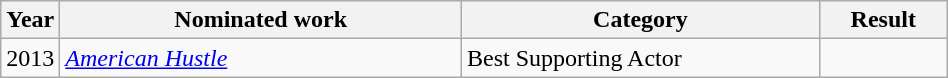<table class="wikitable sortable" width="50%">
<tr>
<th width="1%">Year</th>
<th width="45%">Nominated work</th>
<th width="40%">Category</th>
<th width="14%">Result</th>
</tr>
<tr>
<td>2013</td>
<td><em><a href='#'>American Hustle</a></em></td>
<td>Best Supporting Actor</td>
<td></td>
</tr>
</table>
